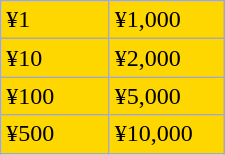<table class="wikitable" width="150px">
<tr>
<td width=65px bgcolor="gold">¥1</td>
<td bgcolor="gold">¥1,000</td>
</tr>
<tr>
<td bgcolor="gold">¥10</td>
<td bgcolor="gold">¥2,000</td>
</tr>
<tr>
<td bgcolor="gold">¥100</td>
<td bgcolor="gold">¥5,000</td>
</tr>
<tr>
<td bgcolor="gold">¥500</td>
<td bgcolor="gold">¥10,000</td>
</tr>
</table>
